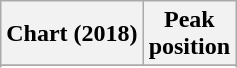<table class="wikitable sortable plainrowheaders">
<tr>
<th scope=col>Chart (2018)</th>
<th scope=col>Peak<br>position</th>
</tr>
<tr>
</tr>
<tr>
</tr>
<tr>
</tr>
</table>
